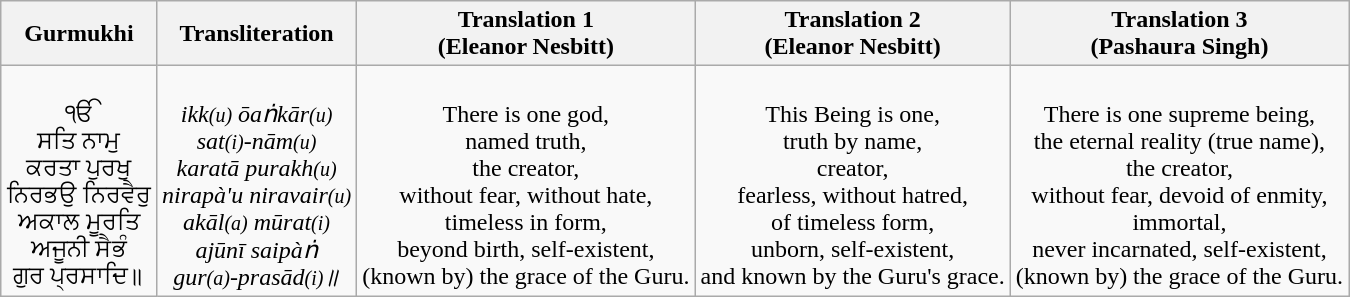<table class="wikitable" style="margin:auto; text-align:center;">
<tr>
<th>Gurmukhi</th>
<th>Transliteration</th>
<th>Translation 1<br>(Eleanor Nesbitt)</th>
<th>Translation 2<br>(Eleanor Nesbitt)</th>
<th>Translation 3<br>(Pashaura Singh)</th>
</tr>
<tr>
<td><br>ੴ<br> ਸਤਿ ਨਾਮੁ<br> ਕਰਤਾ ਪੁਰਖੁ <br>ਨਿਰਭਉ ਨਿਰਵੈਰੁ <br>ਅਕਾਲ ਮੂਰਤਿ <br>ਅਜੂਨੀ ਸੈਭੰ <br>ਗੁਰ ਪ੍ਰਸਾਦਿ॥</td>
<td><br><em>ikk<small>(u)</small> ōaṅkār<small>(u)</small><br> sat<small>(i)</small>-nām<small>(u)</small><br> karatā purakh<small>(u)</small><br> nirapà'u niravair<small>(u)</small><br> akāl<small>(a)</small> mūrat<small>(i)</small><br> ajūnī saipàṅ<br> gur<small>(a)</small>-prasād<small>(i)</small>॥</em></td>
<td><br>There is one god,<br> named truth,<br> the creator,<br> without fear, without hate,<br> timeless in form,<br> beyond birth, self-existent,<br> (known by) the grace of the Guru.</td>
<td><br>This Being is one,<br> truth by name,<br> creator,<br> fearless, without hatred,<br> of timeless form,<br> unborn, self-existent,<br> and known by the Guru's grace.</td>
<td><br>There is one supreme being,<br> the eternal reality (true name),<br> the creator,<br> without fear, devoid of enmity,<br> immortal,<br> never incarnated, self-existent,<br> (known by) the grace of the Guru.</td>
</tr>
</table>
